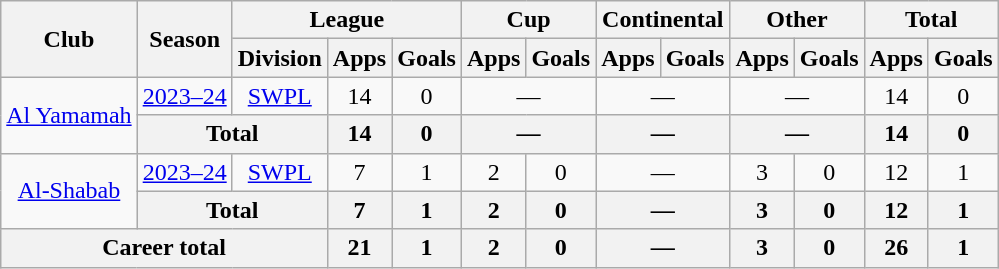<table class="wikitable" style="text-align: center;">
<tr>
<th rowspan="2">Club</th>
<th rowspan="2">Season</th>
<th colspan="3">League</th>
<th colspan="2">Cup</th>
<th colspan="2">Continental</th>
<th colspan="2">Other</th>
<th colspan="2">Total</th>
</tr>
<tr>
<th>Division</th>
<th>Apps</th>
<th>Goals</th>
<th>Apps</th>
<th>Goals</th>
<th>Apps</th>
<th>Goals</th>
<th>Apps</th>
<th>Goals</th>
<th>Apps</th>
<th>Goals</th>
</tr>
<tr>
<td rowspan="2"><a href='#'>Al Yamamah</a></td>
<td><a href='#'>2023–24</a></td>
<td rowspan="1"><a href='#'>SWPL</a></td>
<td>14</td>
<td>0</td>
<td colspan="2">—</td>
<td colspan="2">—</td>
<td colspan="2">—</td>
<td>14</td>
<td>0</td>
</tr>
<tr>
<th colspan="2">Total</th>
<th>14</th>
<th>0</th>
<th colspan="2">—</th>
<th colspan="2">—</th>
<th colspan="2">—</th>
<th>14</th>
<th>0</th>
</tr>
<tr>
<td rowspan="2"><a href='#'>Al-Shabab</a></td>
<td><a href='#'>2023–24</a></td>
<td rowspan="1"><a href='#'>SWPL</a></td>
<td>7</td>
<td>1</td>
<td>2</td>
<td>0</td>
<td colspan="2">—</td>
<td>3</td>
<td>0</td>
<td>12</td>
<td>1</td>
</tr>
<tr>
<th colspan="2">Total</th>
<th>7</th>
<th>1</th>
<th>2</th>
<th>0</th>
<th colspan="2">—</th>
<th>3</th>
<th>0</th>
<th>12</th>
<th>1</th>
</tr>
<tr>
<th colspan="3">Career total</th>
<th>21</th>
<th>1</th>
<th>2</th>
<th>0</th>
<th colspan="2">—</th>
<th>3</th>
<th>0</th>
<th>26</th>
<th>1</th>
</tr>
</table>
